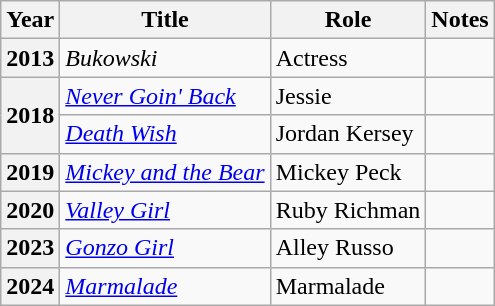<table class="wikitable plainrowheaders sortable">
<tr>
<th scope="col">Year</th>
<th scope="col">Title</th>
<th scope="col" class="unsortable">Role</th>
<th scope="col" class="unsortable">Notes</th>
</tr>
<tr>
<th scope="row">2013</th>
<td><em>Bukowski</em></td>
<td>Actress</td>
<td></td>
</tr>
<tr>
<th scope="row" rowspan="2">2018</th>
<td><em><a href='#'>Never Goin' Back</a></em></td>
<td>Jessie</td>
<td></td>
</tr>
<tr>
<td><em><a href='#'>Death Wish</a></em></td>
<td>Jordan Kersey</td>
<td></td>
</tr>
<tr>
<th scope="row">2019</th>
<td><em><a href='#'>Mickey and the Bear</a></em></td>
<td>Mickey Peck</td>
<td></td>
</tr>
<tr>
<th scope="row">2020</th>
<td><em><a href='#'>Valley Girl</a></em></td>
<td>Ruby Richman</td>
<td></td>
</tr>
<tr>
<th scope="row">2023</th>
<td><em><a href='#'>Gonzo Girl</a></em></td>
<td>Alley Russo</td>
<td></td>
</tr>
<tr>
<th scope="row">2024</th>
<td><em><a href='#'>Marmalade</a></em></td>
<td>Marmalade</td>
<td></td>
</tr>
</table>
